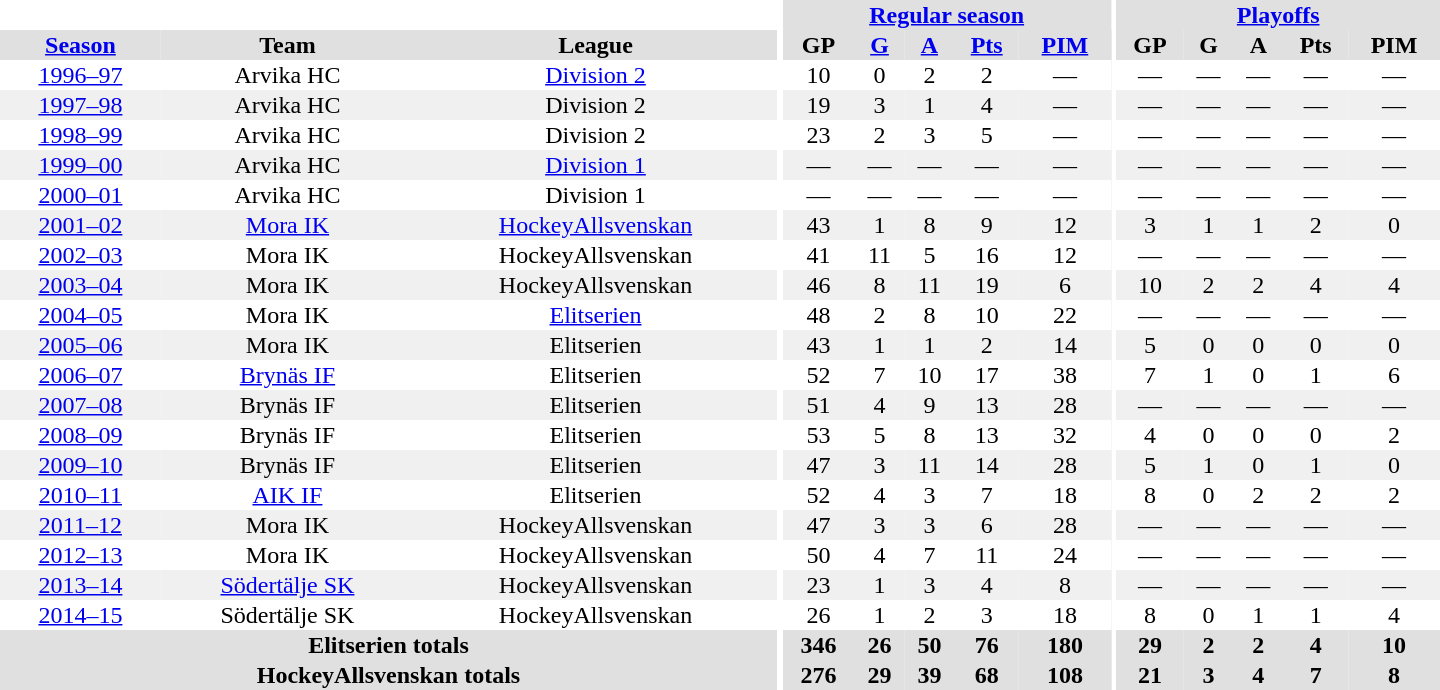<table border="0" cellpadding="1" cellspacing="0" style="text-align:center; width:60em">
<tr bgcolor="#e0e0e0">
<th colspan="3" bgcolor="#ffffff"></th>
<th rowspan="99" bgcolor="#ffffff"></th>
<th colspan="5"><a href='#'>Regular season</a></th>
<th rowspan="99" bgcolor="#ffffff"></th>
<th colspan="5"><a href='#'>Playoffs</a></th>
</tr>
<tr bgcolor="#e0e0e0">
<th><a href='#'>Season</a></th>
<th>Team</th>
<th>League</th>
<th>GP</th>
<th><a href='#'>G</a></th>
<th><a href='#'>A</a></th>
<th><a href='#'>Pts</a></th>
<th><a href='#'>PIM</a></th>
<th>GP</th>
<th>G</th>
<th>A</th>
<th>Pts</th>
<th>PIM</th>
</tr>
<tr>
<td><a href='#'>1996–97</a></td>
<td>Arvika HC</td>
<td><a href='#'>Division 2</a></td>
<td>10</td>
<td>0</td>
<td>2</td>
<td>2</td>
<td>—</td>
<td>—</td>
<td>—</td>
<td>—</td>
<td>—</td>
<td>—</td>
</tr>
<tr bgcolor="#f0f0f0">
<td><a href='#'>1997–98</a></td>
<td>Arvika HC</td>
<td>Division 2</td>
<td>19</td>
<td>3</td>
<td>1</td>
<td>4</td>
<td>—</td>
<td>—</td>
<td>—</td>
<td>—</td>
<td>—</td>
<td>—</td>
</tr>
<tr>
<td><a href='#'>1998–99</a></td>
<td>Arvika HC</td>
<td>Division 2</td>
<td>23</td>
<td>2</td>
<td>3</td>
<td>5</td>
<td>—</td>
<td>—</td>
<td>—</td>
<td>—</td>
<td>—</td>
<td>—</td>
</tr>
<tr bgcolor="#f0f0f0">
<td><a href='#'>1999–00</a></td>
<td>Arvika HC</td>
<td><a href='#'>Division 1</a></td>
<td>—</td>
<td>—</td>
<td>—</td>
<td>—</td>
<td>—</td>
<td>—</td>
<td>—</td>
<td>—</td>
<td>—</td>
<td>—</td>
</tr>
<tr>
<td><a href='#'>2000–01</a></td>
<td>Arvika HC</td>
<td>Division 1</td>
<td>—</td>
<td>—</td>
<td>—</td>
<td>—</td>
<td>—</td>
<td>—</td>
<td>—</td>
<td>—</td>
<td>—</td>
<td>—</td>
</tr>
<tr bgcolor="#f0f0f0">
<td><a href='#'>2001–02</a></td>
<td><a href='#'>Mora IK</a></td>
<td><a href='#'>HockeyAllsvenskan</a></td>
<td>43</td>
<td>1</td>
<td>8</td>
<td>9</td>
<td>12</td>
<td>3</td>
<td>1</td>
<td>1</td>
<td>2</td>
<td>0</td>
</tr>
<tr>
<td><a href='#'>2002–03</a></td>
<td>Mora IK</td>
<td>HockeyAllsvenskan</td>
<td>41</td>
<td>11</td>
<td>5</td>
<td>16</td>
<td>12</td>
<td>—</td>
<td>—</td>
<td>—</td>
<td>—</td>
<td>—</td>
</tr>
<tr bgcolor="#f0f0f0">
<td><a href='#'>2003–04</a></td>
<td>Mora IK</td>
<td>HockeyAllsvenskan</td>
<td>46</td>
<td>8</td>
<td>11</td>
<td>19</td>
<td>6</td>
<td>10</td>
<td>2</td>
<td>2</td>
<td>4</td>
<td>4</td>
</tr>
<tr>
<td><a href='#'>2004–05</a></td>
<td>Mora IK</td>
<td><a href='#'>Elitserien</a></td>
<td>48</td>
<td>2</td>
<td>8</td>
<td>10</td>
<td>22</td>
<td>—</td>
<td>—</td>
<td>—</td>
<td>—</td>
<td>—</td>
</tr>
<tr bgcolor="#f0f0f0">
<td><a href='#'>2005–06</a></td>
<td>Mora IK</td>
<td>Elitserien</td>
<td>43</td>
<td>1</td>
<td>1</td>
<td>2</td>
<td>14</td>
<td>5</td>
<td>0</td>
<td>0</td>
<td>0</td>
<td>0</td>
</tr>
<tr>
<td><a href='#'>2006–07</a></td>
<td><a href='#'>Brynäs IF</a></td>
<td>Elitserien</td>
<td>52</td>
<td>7</td>
<td>10</td>
<td>17</td>
<td>38</td>
<td>7</td>
<td>1</td>
<td>0</td>
<td>1</td>
<td>6</td>
</tr>
<tr bgcolor="#f0f0f0">
<td><a href='#'>2007–08</a></td>
<td>Brynäs IF</td>
<td>Elitserien</td>
<td>51</td>
<td>4</td>
<td>9</td>
<td>13</td>
<td>28</td>
<td>—</td>
<td>—</td>
<td>—</td>
<td>—</td>
<td>—</td>
</tr>
<tr>
<td><a href='#'>2008–09</a></td>
<td>Brynäs IF</td>
<td>Elitserien</td>
<td>53</td>
<td>5</td>
<td>8</td>
<td>13</td>
<td>32</td>
<td>4</td>
<td>0</td>
<td>0</td>
<td>0</td>
<td>2</td>
</tr>
<tr bgcolor="#f0f0f0">
<td><a href='#'>2009–10</a></td>
<td>Brynäs IF</td>
<td>Elitserien</td>
<td>47</td>
<td>3</td>
<td>11</td>
<td>14</td>
<td>28</td>
<td>5</td>
<td>1</td>
<td>0</td>
<td>1</td>
<td>0</td>
</tr>
<tr>
<td><a href='#'>2010–11</a></td>
<td><a href='#'>AIK IF</a></td>
<td>Elitserien</td>
<td>52</td>
<td>4</td>
<td>3</td>
<td>7</td>
<td>18</td>
<td>8</td>
<td>0</td>
<td>2</td>
<td>2</td>
<td>2</td>
</tr>
<tr bgcolor="#f0f0f0">
<td><a href='#'>2011–12</a></td>
<td>Mora IK</td>
<td>HockeyAllsvenskan</td>
<td>47</td>
<td>3</td>
<td>3</td>
<td>6</td>
<td>28</td>
<td>—</td>
<td>—</td>
<td>—</td>
<td>—</td>
<td>—</td>
</tr>
<tr>
<td><a href='#'>2012–13</a></td>
<td>Mora IK</td>
<td>HockeyAllsvenskan</td>
<td>50</td>
<td>4</td>
<td>7</td>
<td>11</td>
<td>24</td>
<td>—</td>
<td>—</td>
<td>—</td>
<td>—</td>
<td>—</td>
</tr>
<tr bgcolor="#f0f0f0">
<td><a href='#'>2013–14</a></td>
<td><a href='#'>Södertälje SK</a></td>
<td>HockeyAllsvenskan</td>
<td>23</td>
<td>1</td>
<td>3</td>
<td>4</td>
<td>8</td>
<td>—</td>
<td>—</td>
<td>—</td>
<td>—</td>
<td>—</td>
</tr>
<tr>
<td><a href='#'>2014–15</a></td>
<td>Södertälje SK</td>
<td>HockeyAllsvenskan</td>
<td>26</td>
<td>1</td>
<td>2</td>
<td>3</td>
<td>18</td>
<td>8</td>
<td>0</td>
<td>1</td>
<td>1</td>
<td>4</td>
</tr>
<tr>
</tr>
<tr ALIGN="center" bgcolor="#e0e0e0">
<th colspan="3">Elitserien totals</th>
<th ALIGN="center">346</th>
<th ALIGN="center">26</th>
<th ALIGN="center">50</th>
<th ALIGN="center">76</th>
<th ALIGN="center">180</th>
<th ALIGN="center">29</th>
<th ALIGN="center">2</th>
<th ALIGN="center">2</th>
<th ALIGN="center">4</th>
<th ALIGN="center">10</th>
</tr>
<tr>
</tr>
<tr ALIGN="center" bgcolor="#e0e0e0">
<th colspan="3">HockeyAllsvenskan totals</th>
<th ALIGN="center">276</th>
<th ALIGN="center">29</th>
<th ALIGN="center">39</th>
<th ALIGN="center">68</th>
<th ALIGN="center">108</th>
<th ALIGN="center">21</th>
<th ALIGN="center">3</th>
<th ALIGN="center">4</th>
<th ALIGN="center">7</th>
<th ALIGN="center">8</th>
</tr>
</table>
